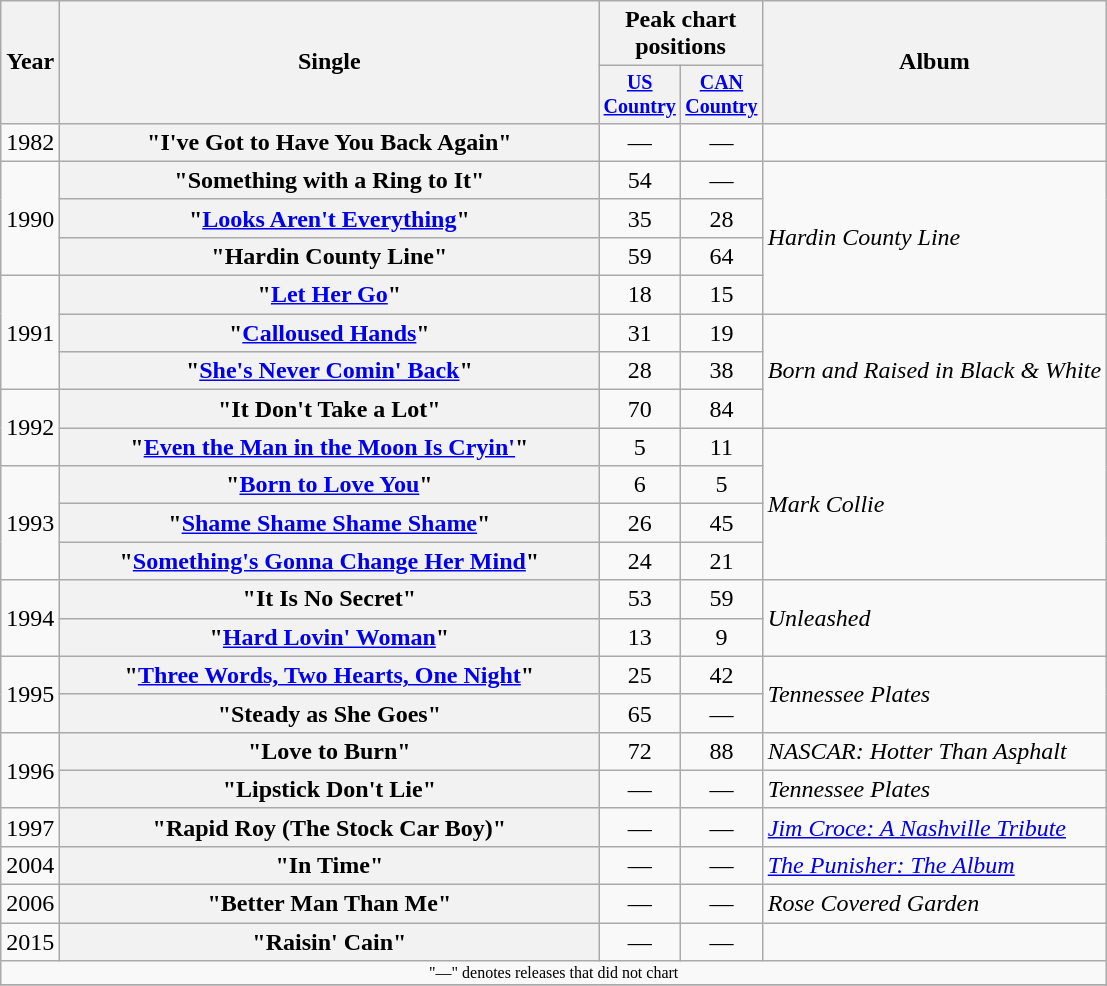<table class="wikitable plainrowheaders" style="text-align:center;">
<tr>
<th rowspan="2">Year</th>
<th rowspan="2" style="width:22em;">Single</th>
<th colspan="2">Peak chart<br>positions</th>
<th rowspan="2">Album</th>
</tr>
<tr style="font-size:smaller;">
<th width="45"><a href='#'>US Country</a></th>
<th width="45"><a href='#'>CAN Country</a></th>
</tr>
<tr>
<td>1982</td>
<th scope="row">"I've Got to Have You Back Again"</th>
<td>—</td>
<td>—</td>
<td></td>
</tr>
<tr>
<td rowspan="3">1990</td>
<th scope="row">"Something with a Ring to It"</th>
<td>54</td>
<td>—</td>
<td align="left" rowspan="4"><em>Hardin County Line</em></td>
</tr>
<tr>
<th scope="row">"<a href='#'>Looks Aren't Everything</a>"</th>
<td>35</td>
<td>28</td>
</tr>
<tr>
<th scope="row">"Hardin County Line"</th>
<td>59</td>
<td>64</td>
</tr>
<tr>
<td rowspan="3">1991</td>
<th scope="row">"<a href='#'>Let Her Go</a>"</th>
<td>18</td>
<td>15</td>
</tr>
<tr>
<th scope="row">"<a href='#'>Calloused Hands</a>"</th>
<td>31</td>
<td>19</td>
<td align="left" rowspan="3"><em>Born and Raised in Black & White</em></td>
</tr>
<tr>
<th scope="row">"<a href='#'>She's Never Comin' Back</a>"</th>
<td>28</td>
<td>38</td>
</tr>
<tr>
<td rowspan="2">1992</td>
<th scope="row">"It Don't Take a Lot"</th>
<td>70</td>
<td>84</td>
</tr>
<tr>
<th scope="row">"<a href='#'>Even the Man in the Moon Is Cryin'</a>"</th>
<td>5</td>
<td>11</td>
<td align="left" rowspan="4"><em>Mark Collie</em></td>
</tr>
<tr>
<td rowspan="3">1993</td>
<th scope="row">"<a href='#'>Born to Love You</a>"</th>
<td>6</td>
<td>5</td>
</tr>
<tr>
<th scope="row">"<a href='#'>Shame Shame Shame Shame</a>"</th>
<td>26</td>
<td>45</td>
</tr>
<tr>
<th scope="row">"<a href='#'>Something's Gonna Change Her Mind</a>"</th>
<td>24</td>
<td>21</td>
</tr>
<tr>
<td rowspan="2">1994</td>
<th scope="row">"It Is No Secret"</th>
<td>53</td>
<td>59</td>
<td align="left" rowspan="2"><em>Unleashed</em></td>
</tr>
<tr>
<th scope="row">"<a href='#'>Hard Lovin' Woman</a>"</th>
<td>13</td>
<td>9</td>
</tr>
<tr>
<td rowspan="2">1995</td>
<th scope="row">"<a href='#'>Three Words, Two Hearts, One Night</a>"</th>
<td>25</td>
<td>42</td>
<td align="left" rowspan="2"><em>Tennessee Plates</em></td>
</tr>
<tr>
<th scope="row">"Steady as She Goes"</th>
<td>65</td>
<td>—</td>
</tr>
<tr>
<td rowspan="2">1996</td>
<th scope="row">"Love to Burn"</th>
<td>72</td>
<td>88</td>
<td align="left"><em>NASCAR: Hotter Than Asphalt</em></td>
</tr>
<tr>
<th scope="row">"Lipstick Don't Lie"</th>
<td>—</td>
<td>—</td>
<td align="left"><em>Tennessee Plates</em></td>
</tr>
<tr>
<td>1997</td>
<th scope="row">"Rapid Roy (The Stock Car Boy)"</th>
<td>—</td>
<td>—</td>
<td align="left"><em><a href='#'>Jim Croce: A Nashville Tribute</a></em></td>
</tr>
<tr>
<td>2004</td>
<th scope="row">"In Time"</th>
<td>—</td>
<td>—</td>
<td align="left"><em><a href='#'>The Punisher: The Album</a></em></td>
</tr>
<tr>
<td>2006</td>
<th scope="row">"Better Man Than Me"</th>
<td>—</td>
<td>—</td>
<td align="left"><em>Rose Covered Garden</em></td>
</tr>
<tr>
<td>2015</td>
<th scope="row">"Raisin' Cain"<br></th>
<td>—</td>
<td>—</td>
<td></td>
</tr>
<tr>
<td colspan="5" style="font-size:8pt">"—" denotes releases that did not chart</td>
</tr>
<tr>
</tr>
</table>
